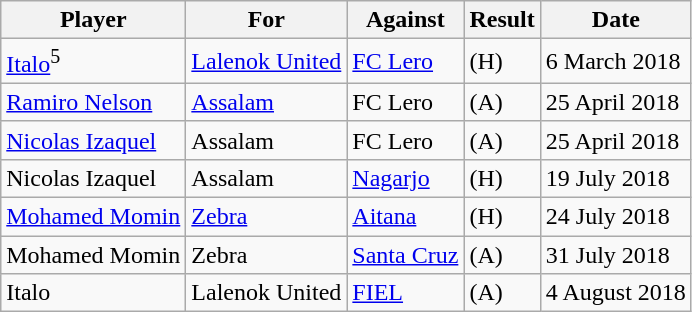<table class="wikitable" style="text-align:left">
<tr>
<th>Player</th>
<th>For</th>
<th>Against</th>
<th style="text-align:center">Result</th>
<th>Date</th>
</tr>
<tr>
<td> <a href='#'>Italo</a><sup>5</sup></td>
<td><a href='#'>Lalenok United</a></td>
<td><a href='#'>FC Lero</a></td>
<td> (H)</td>
<td>6 March 2018</td>
</tr>
<tr>
<td> <a href='#'>Ramiro Nelson</a></td>
<td><a href='#'>Assalam</a></td>
<td>FC Lero</td>
<td> (A)</td>
<td>25 April 2018</td>
</tr>
<tr>
<td> <a href='#'>Nicolas Izaquel</a></td>
<td>Assalam</td>
<td>FC Lero</td>
<td> (A)</td>
<td>25 April 2018</td>
</tr>
<tr>
<td> Nicolas Izaquel</td>
<td>Assalam</td>
<td><a href='#'>Nagarjo</a></td>
<td> (H)</td>
<td>19 July 2018</td>
</tr>
<tr>
<td> <a href='#'>Mohamed Momin</a></td>
<td><a href='#'>Zebra</a></td>
<td><a href='#'>Aitana</a></td>
<td> (H)</td>
<td>24 July 2018</td>
</tr>
<tr>
<td> Mohamed Momin</td>
<td>Zebra</td>
<td><a href='#'>Santa Cruz</a></td>
<td> (A)</td>
<td>31 July 2018</td>
</tr>
<tr>
<td> Italo</td>
<td>Lalenok United</td>
<td><a href='#'>FIEL</a></td>
<td> (A)</td>
<td>4 August 2018</td>
</tr>
</table>
